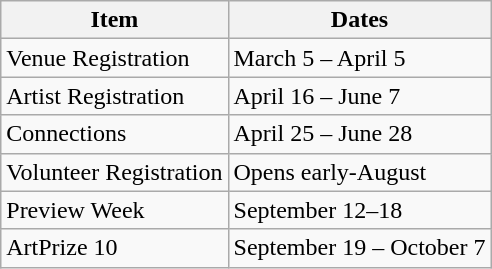<table class="wikitable">
<tr>
<th>Item</th>
<th>Dates</th>
</tr>
<tr>
<td>Venue Registration</td>
<td>March 5 – April 5</td>
</tr>
<tr>
<td>Artist Registration</td>
<td>April 16 – June 7</td>
</tr>
<tr>
<td>Connections</td>
<td>April 25 – June 28</td>
</tr>
<tr>
<td>Volunteer Registration</td>
<td>Opens early-August</td>
</tr>
<tr>
<td>Preview Week</td>
<td>September 12–18</td>
</tr>
<tr>
<td>ArtPrize 10</td>
<td>September 19 – October 7</td>
</tr>
</table>
